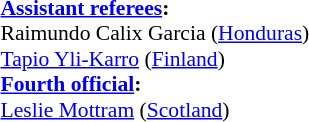<table width=100% style="font-size: 90%">
<tr>
<td><br><strong><a href='#'>Assistant referees</a>:</strong>
<br>Raimundo Calix Garcia (<a href='#'>Honduras</a>)
<br><a href='#'>Tapio Yli-Karro</a> (<a href='#'>Finland</a>)
<br><strong><a href='#'>Fourth official</a>:</strong>
<br><a href='#'>Leslie Mottram</a> (<a href='#'>Scotland</a>)</td>
</tr>
</table>
